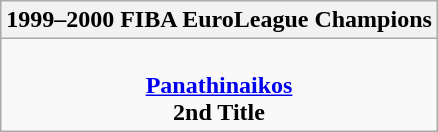<table class=wikitable style="text-align:center; margin:auto">
<tr>
<th>1999–2000 FIBA EuroLeague Champions</th>
</tr>
<tr>
<td><br> <strong><a href='#'>Panathinaikos</a></strong> <br> <strong>2nd Title</strong></td>
</tr>
</table>
